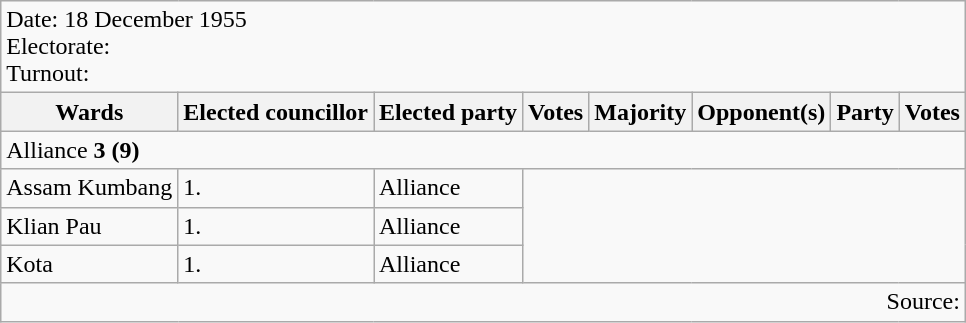<table class=wikitable>
<tr>
<td colspan=8>Date: 18 December 1955<br>Electorate: <br>Turnout:</td>
</tr>
<tr>
<th>Wards</th>
<th>Elected councillor</th>
<th>Elected party</th>
<th>Votes</th>
<th>Majority</th>
<th>Opponent(s)</th>
<th>Party</th>
<th>Votes</th>
</tr>
<tr>
<td colspan=8>Alliance <strong>3 (9)</strong> </td>
</tr>
<tr>
<td>Assam Kumbang</td>
<td>1.</td>
<td>Alliance</td>
</tr>
<tr>
<td>Klian Pau</td>
<td>1.</td>
<td>Alliance</td>
</tr>
<tr>
<td>Kota</td>
<td>1.</td>
<td>Alliance</td>
</tr>
<tr>
<td colspan="8" style="text-align:right;">Source: </td>
</tr>
</table>
